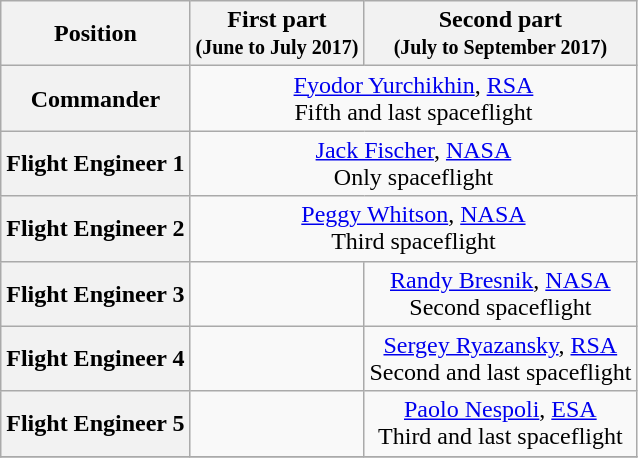<table class="wikitable">
<tr>
<th>Position</th>
<th>First part<br><small>(June to July 2017)</small></th>
<th>Second part<br><small>(July to September 2017)</small></th>
</tr>
<tr>
<th>Commander</th>
<td colspan=2 align=center> <a href='#'>Fyodor Yurchikhin</a>, <a href='#'>RSA</a><br>Fifth and last spaceflight</td>
</tr>
<tr>
<th>Flight Engineer 1</th>
<td colspan=2 align=center> <a href='#'>Jack Fischer</a>, <a href='#'>NASA</a><br>Only spaceflight</td>
</tr>
<tr>
<th>Flight Engineer 2</th>
<td colspan=2 align=center> <a href='#'>Peggy Whitson</a>, <a href='#'>NASA</a><br>Third spaceflight</td>
</tr>
<tr>
<th>Flight Engineer 3</th>
<td></td>
<td align=center> <a href='#'>Randy Bresnik</a>, <a href='#'>NASA</a><br>Second spaceflight</td>
</tr>
<tr>
<th>Flight Engineer 4</th>
<td></td>
<td align=center> <a href='#'>Sergey Ryazansky</a>, <a href='#'>RSA</a><br>Second and last spaceflight</td>
</tr>
<tr>
<th>Flight Engineer 5</th>
<td></td>
<td align=center> <a href='#'>Paolo Nespoli</a>, <a href='#'>ESA</a><br>Third and last spaceflight</td>
</tr>
<tr>
</tr>
</table>
